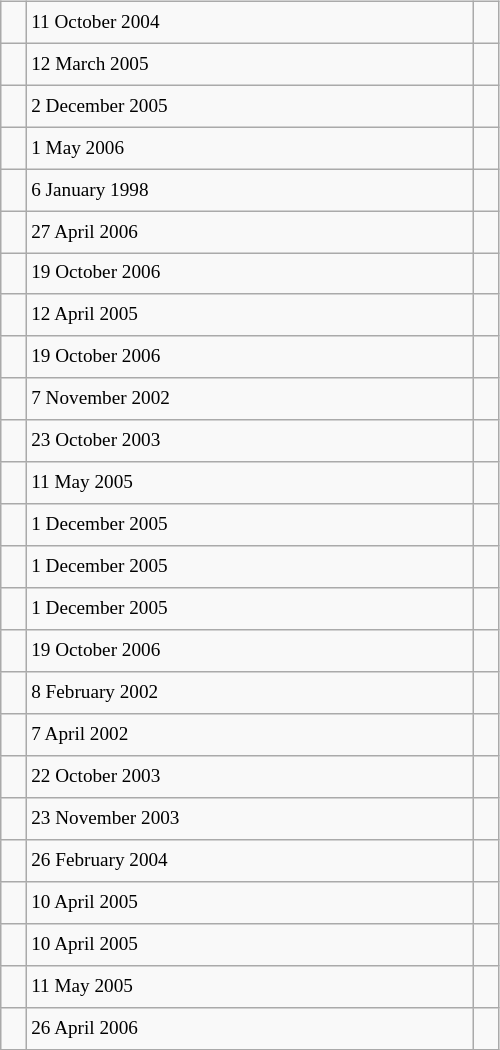<table class="wikitable" style="font-size: 80%; float: left; width: 26em; margin-right: 1em; height: 700px">
<tr>
<td></td>
<td>11 October 2004</td>
<td></td>
</tr>
<tr>
<td></td>
<td>12 March 2005</td>
<td></td>
</tr>
<tr>
<td></td>
<td>2 December 2005</td>
<td></td>
</tr>
<tr>
<td></td>
<td>1 May 2006</td>
<td></td>
</tr>
<tr>
<td></td>
<td>6 January 1998</td>
<td></td>
</tr>
<tr>
<td></td>
<td>27 April 2006</td>
<td></td>
</tr>
<tr>
<td></td>
<td>19 October 2006</td>
<td></td>
</tr>
<tr>
<td></td>
<td>12 April 2005</td>
<td></td>
</tr>
<tr>
<td></td>
<td>19 October 2006</td>
<td></td>
</tr>
<tr>
<td></td>
<td>7 November 2002</td>
<td></td>
</tr>
<tr>
<td></td>
<td>23 October 2003</td>
<td></td>
</tr>
<tr>
<td></td>
<td>11 May 2005</td>
<td></td>
</tr>
<tr>
<td></td>
<td>1 December 2005</td>
<td></td>
</tr>
<tr>
<td></td>
<td>1 December 2005</td>
<td></td>
</tr>
<tr>
<td></td>
<td>1 December 2005</td>
<td></td>
</tr>
<tr>
<td></td>
<td>19 October 2006</td>
<td></td>
</tr>
<tr>
<td></td>
<td>8 February 2002</td>
<td></td>
</tr>
<tr>
<td></td>
<td>7 April 2002</td>
<td></td>
</tr>
<tr>
<td></td>
<td>22 October 2003</td>
<td></td>
</tr>
<tr>
<td></td>
<td>23 November 2003</td>
<td></td>
</tr>
<tr>
<td></td>
<td>26 February 2004</td>
<td></td>
</tr>
<tr>
<td></td>
<td>10 April 2005</td>
<td></td>
</tr>
<tr>
<td></td>
<td>10 April 2005</td>
<td></td>
</tr>
<tr>
<td></td>
<td>11 May 2005</td>
<td></td>
</tr>
<tr>
<td></td>
<td>26 April 2006</td>
<td></td>
</tr>
</table>
